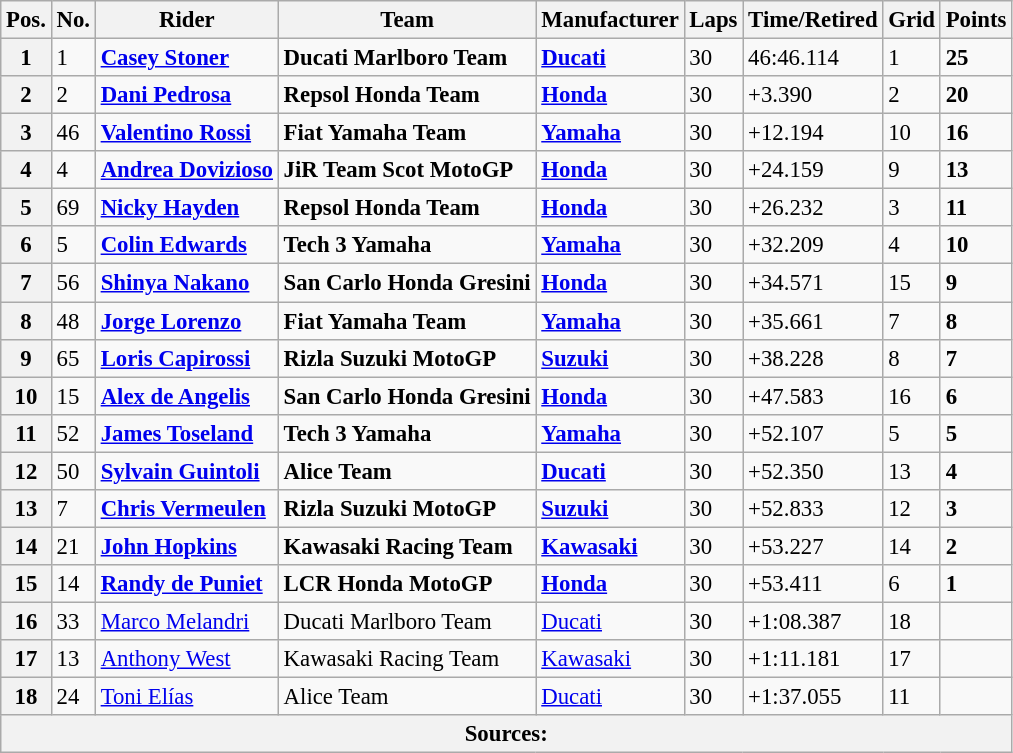<table class="wikitable" style="font-size: 95%;">
<tr>
<th>Pos.</th>
<th>No.</th>
<th>Rider</th>
<th>Team</th>
<th>Manufacturer</th>
<th>Laps</th>
<th>Time/Retired</th>
<th>Grid</th>
<th>Points</th>
</tr>
<tr>
<th>1</th>
<td>1</td>
<td> <strong><a href='#'>Casey Stoner</a></strong></td>
<td><strong>Ducati Marlboro Team</strong></td>
<td><strong><a href='#'>Ducati</a></strong></td>
<td>30</td>
<td>46:46.114</td>
<td>1</td>
<td><strong>25</strong></td>
</tr>
<tr>
<th>2</th>
<td>2</td>
<td> <strong><a href='#'>Dani Pedrosa</a></strong></td>
<td><strong>Repsol Honda Team</strong></td>
<td><strong><a href='#'>Honda</a></strong></td>
<td>30</td>
<td>+3.390</td>
<td>2</td>
<td><strong>20</strong></td>
</tr>
<tr>
<th>3</th>
<td>46</td>
<td> <strong><a href='#'>Valentino Rossi</a></strong></td>
<td><strong>Fiat Yamaha Team</strong></td>
<td><strong><a href='#'>Yamaha</a></strong></td>
<td>30</td>
<td>+12.194</td>
<td>10</td>
<td><strong>16</strong></td>
</tr>
<tr>
<th>4</th>
<td>4</td>
<td> <strong><a href='#'>Andrea Dovizioso</a></strong></td>
<td><strong>JiR Team Scot MotoGP</strong></td>
<td><strong><a href='#'>Honda</a></strong></td>
<td>30</td>
<td>+24.159</td>
<td>9</td>
<td><strong>13</strong></td>
</tr>
<tr>
<th>5</th>
<td>69</td>
<td> <strong><a href='#'>Nicky Hayden</a></strong></td>
<td><strong>Repsol Honda Team</strong></td>
<td><strong><a href='#'>Honda</a></strong></td>
<td>30</td>
<td>+26.232</td>
<td>3</td>
<td><strong>11</strong></td>
</tr>
<tr>
<th>6</th>
<td>5</td>
<td> <strong><a href='#'>Colin Edwards</a></strong></td>
<td><strong>Tech 3 Yamaha</strong></td>
<td><strong><a href='#'>Yamaha</a></strong></td>
<td>30</td>
<td>+32.209</td>
<td>4</td>
<td><strong>10</strong></td>
</tr>
<tr>
<th>7</th>
<td>56</td>
<td> <strong><a href='#'>Shinya Nakano</a></strong></td>
<td><strong>San Carlo Honda Gresini</strong></td>
<td><strong><a href='#'>Honda</a></strong></td>
<td>30</td>
<td>+34.571</td>
<td>15</td>
<td><strong>9</strong></td>
</tr>
<tr>
<th>8</th>
<td>48</td>
<td> <strong><a href='#'>Jorge Lorenzo</a></strong></td>
<td><strong>Fiat Yamaha Team</strong></td>
<td><strong><a href='#'>Yamaha</a></strong></td>
<td>30</td>
<td>+35.661</td>
<td>7</td>
<td><strong>8</strong></td>
</tr>
<tr>
<th>9</th>
<td>65</td>
<td> <strong><a href='#'>Loris Capirossi</a></strong></td>
<td><strong>Rizla Suzuki MotoGP</strong></td>
<td><strong><a href='#'>Suzuki</a></strong></td>
<td>30</td>
<td>+38.228</td>
<td>8</td>
<td><strong>7</strong></td>
</tr>
<tr>
<th>10</th>
<td>15</td>
<td> <strong><a href='#'>Alex de Angelis</a></strong></td>
<td><strong>San Carlo Honda Gresini</strong></td>
<td><strong><a href='#'>Honda</a></strong></td>
<td>30</td>
<td>+47.583</td>
<td>16</td>
<td><strong>6</strong></td>
</tr>
<tr>
<th>11</th>
<td>52</td>
<td> <strong><a href='#'>James Toseland</a></strong></td>
<td><strong>Tech 3 Yamaha</strong></td>
<td><strong><a href='#'>Yamaha</a></strong></td>
<td>30</td>
<td>+52.107</td>
<td>5</td>
<td><strong>5</strong></td>
</tr>
<tr>
<th>12</th>
<td>50</td>
<td> <strong><a href='#'>Sylvain Guintoli</a></strong></td>
<td><strong>Alice Team</strong></td>
<td><strong><a href='#'>Ducati</a></strong></td>
<td>30</td>
<td>+52.350</td>
<td>13</td>
<td><strong>4</strong></td>
</tr>
<tr>
<th>13</th>
<td>7</td>
<td> <strong><a href='#'>Chris Vermeulen</a></strong></td>
<td><strong>Rizla Suzuki MotoGP</strong></td>
<td><strong><a href='#'>Suzuki</a></strong></td>
<td>30</td>
<td>+52.833</td>
<td>12</td>
<td><strong>3</strong></td>
</tr>
<tr>
<th>14</th>
<td>21</td>
<td> <strong><a href='#'>John Hopkins</a></strong></td>
<td><strong>Kawasaki Racing Team</strong></td>
<td><strong><a href='#'>Kawasaki</a></strong></td>
<td>30</td>
<td>+53.227</td>
<td>14</td>
<td><strong>2</strong></td>
</tr>
<tr>
<th>15</th>
<td>14</td>
<td> <strong><a href='#'>Randy de Puniet</a></strong></td>
<td><strong>LCR Honda MotoGP</strong></td>
<td><strong><a href='#'>Honda</a></strong></td>
<td>30</td>
<td>+53.411</td>
<td>6</td>
<td><strong>1</strong></td>
</tr>
<tr>
<th>16</th>
<td>33</td>
<td> <a href='#'>Marco Melandri</a></td>
<td>Ducati Marlboro Team</td>
<td><a href='#'>Ducati</a></td>
<td>30</td>
<td>+1:08.387</td>
<td>18</td>
<td></td>
</tr>
<tr>
<th>17</th>
<td>13</td>
<td> <a href='#'>Anthony West</a></td>
<td>Kawasaki Racing Team</td>
<td><a href='#'>Kawasaki</a></td>
<td>30</td>
<td>+1:11.181</td>
<td>17</td>
<td></td>
</tr>
<tr>
<th>18</th>
<td>24</td>
<td> <a href='#'>Toni Elías</a></td>
<td>Alice Team</td>
<td><a href='#'>Ducati</a></td>
<td>30</td>
<td>+1:37.055</td>
<td>11</td>
<td></td>
</tr>
<tr>
<th colspan=9>Sources:</th>
</tr>
</table>
